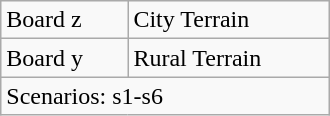<table class="wikitable floatright" style=width:220px;>
<tr>
<td>Board z</td>
<td>City Terrain</td>
</tr>
<tr>
<td>Board y</td>
<td>Rural Terrain</td>
</tr>
<tr>
<td colspan=2>Scenarios: s1-s6</td>
</tr>
</table>
